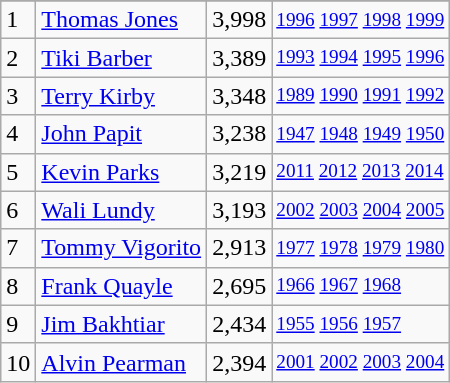<table class="wikitable">
<tr>
</tr>
<tr>
<td>1</td>
<td><a href='#'>Thomas Jones</a></td>
<td>3,998</td>
<td style="font-size:80%;"><a href='#'>1996</a> <a href='#'>1997</a> <a href='#'>1998</a> <a href='#'>1999</a></td>
</tr>
<tr>
<td>2</td>
<td><a href='#'>Tiki Barber</a></td>
<td>3,389</td>
<td style="font-size:80%;"><a href='#'>1993</a> <a href='#'>1994</a> <a href='#'>1995</a> <a href='#'>1996</a></td>
</tr>
<tr>
<td>3</td>
<td><a href='#'>Terry Kirby</a></td>
<td>3,348</td>
<td style="font-size:80%;"><a href='#'>1989</a> <a href='#'>1990</a> <a href='#'>1991</a> <a href='#'>1992</a></td>
</tr>
<tr>
<td>4</td>
<td><a href='#'>John Papit</a></td>
<td>3,238</td>
<td style="font-size:80%;"><a href='#'>1947</a> <a href='#'>1948</a> <a href='#'>1949</a> <a href='#'>1950</a></td>
</tr>
<tr>
<td>5</td>
<td><a href='#'>Kevin Parks</a></td>
<td>3,219</td>
<td style="font-size:80%;"><a href='#'>2011</a> <a href='#'>2012</a> <a href='#'>2013</a> <a href='#'>2014</a></td>
</tr>
<tr>
<td>6</td>
<td><a href='#'>Wali Lundy</a></td>
<td>3,193</td>
<td style="font-size:80%;"><a href='#'>2002</a> <a href='#'>2003</a> <a href='#'>2004</a> <a href='#'>2005</a></td>
</tr>
<tr>
<td>7</td>
<td><a href='#'>Tommy Vigorito</a></td>
<td>2,913</td>
<td style="font-size:80%;"><a href='#'>1977</a> <a href='#'>1978</a> <a href='#'>1979</a> <a href='#'>1980</a></td>
</tr>
<tr>
<td>8</td>
<td><a href='#'>Frank Quayle</a></td>
<td>2,695</td>
<td style="font-size:80%;"><a href='#'>1966</a> <a href='#'>1967</a> <a href='#'>1968</a></td>
</tr>
<tr>
<td>9</td>
<td><a href='#'>Jim Bakhtiar</a></td>
<td>2,434</td>
<td style="font-size:80%;"><a href='#'>1955</a> <a href='#'>1956</a> <a href='#'>1957</a></td>
</tr>
<tr>
<td>10</td>
<td><a href='#'>Alvin Pearman</a></td>
<td>2,394</td>
<td style="font-size:80%;"><a href='#'>2001</a> <a href='#'>2002</a> <a href='#'>2003</a> <a href='#'>2004</a></td>
</tr>
</table>
